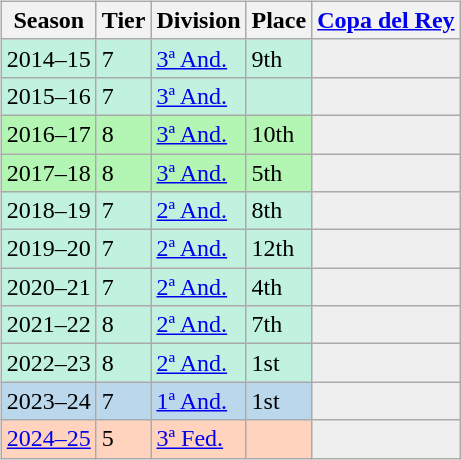<table>
<tr>
<td valign="top" width=0%><br><table class="wikitable">
<tr style="background:#f0f6fa;">
<th>Season</th>
<th>Tier</th>
<th>Division</th>
<th>Place</th>
<th><a href='#'>Copa del Rey</a></th>
</tr>
<tr>
<td style="background:#C0F2DF;">2014–15</td>
<td style="background:#C0F2DF;">7</td>
<td style="background:#C0F2DF;"><a href='#'>3ª And.</a></td>
<td style="background:#C0F2DF;">9th</td>
<th style="background:#efefef;"></th>
</tr>
<tr>
<td style="background:#C0F2DF;">2015–16</td>
<td style="background:#C0F2DF;">7</td>
<td style="background:#C0F2DF;"><a href='#'>3ª And.</a></td>
<td style="background:#C0F2DF;"></td>
<th style="background:#efefef;"></th>
</tr>
<tr>
<td style="background:#B3F5B3;">2016–17</td>
<td style="background:#B3F5B3;">8</td>
<td style="background:#B3F5B3;"><a href='#'>3ª And.</a></td>
<td style="background:#B3F5B3;">10th</td>
<th style="background:#efefef;"></th>
</tr>
<tr>
<td style="background:#B3F5B3;">2017–18</td>
<td style="background:#B3F5B3;">8</td>
<td style="background:#B3F5B3;"><a href='#'>3ª And.</a></td>
<td style="background:#B3F5B3;">5th</td>
<th style="background:#efefef;"></th>
</tr>
<tr>
<td style="background:#C0F2DF;">2018–19</td>
<td style="background:#C0F2DF;">7</td>
<td style="background:#C0F2DF;"><a href='#'>2ª And.</a></td>
<td style="background:#C0F2DF;">8th</td>
<th style="background:#efefef;"></th>
</tr>
<tr>
<td style="background:#C0F2DF;">2019–20</td>
<td style="background:#C0F2DF;">7</td>
<td style="background:#C0F2DF;"><a href='#'>2ª And.</a></td>
<td style="background:#C0F2DF;">12th</td>
<th style="background:#efefef;"></th>
</tr>
<tr>
<td style="background:#C0F2DF;">2020–21</td>
<td style="background:#C0F2DF;">7</td>
<td style="background:#C0F2DF;"><a href='#'>2ª And.</a></td>
<td style="background:#C0F2DF;">4th</td>
<th style="background:#efefef;"></th>
</tr>
<tr>
<td style="background:#C0F2DF;">2021–22</td>
<td style="background:#C0F2DF;">8</td>
<td style="background:#C0F2DF;"><a href='#'>2ª And.</a></td>
<td style="background:#C0F2DF;">7th</td>
<th style="background:#efefef;"></th>
</tr>
<tr>
<td style="background:#C0F2DF;">2022–23</td>
<td style="background:#C0F2DF;">8</td>
<td style="background:#C0F2DF;"><a href='#'>2ª And.</a></td>
<td style="background:#C0F2DF;">1st</td>
<th style="background:#efefef;"></th>
</tr>
<tr>
<td style="background:#BBD7EC;">2023–24</td>
<td style="background:#BBD7EC;">7</td>
<td style="background:#BBD7EC;"><a href='#'>1ª And.</a></td>
<td style="background:#BBD7EC;">1st</td>
<th style="background:#efefef;"></th>
</tr>
<tr>
<td style="background:#FFD3BD;"><a href='#'>2024–25</a></td>
<td style="background:#FFD3BD;">5</td>
<td style="background:#FFD3BD;"><a href='#'>3ª Fed.</a></td>
<td style="background:#FFD3BD;"></td>
<th style="background:#efefef;"></th>
</tr>
</table>
</td>
</tr>
</table>
